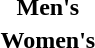<table>
<tr>
<th scope="row">Men's<br></th>
<td></td>
<td></td>
<td></td>
</tr>
<tr>
<th scope="row">Women's<br></th>
<td></td>
<td></td>
<td></td>
</tr>
</table>
